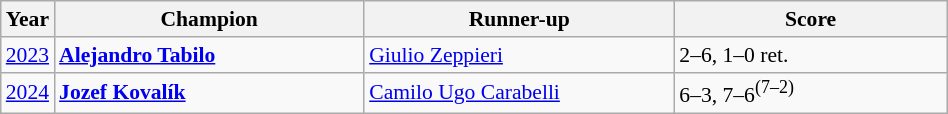<table class="wikitable" style="font-size:90%">
<tr>
<th>Year</th>
<th width="200">Champion</th>
<th width="200">Runner-up</th>
<th width="175">Score</th>
</tr>
<tr>
<td><a href='#'>2023</a></td>
<td> <strong><a href='#'>Alejandro Tabilo</a></strong></td>
<td> <a href='#'>Giulio Zeppieri</a></td>
<td>2–6, 1–0 ret.</td>
</tr>
<tr>
<td><a href='#'>2024</a></td>
<td> <strong><a href='#'>Jozef Kovalík</a></strong></td>
<td> <a href='#'>Camilo Ugo Carabelli</a></td>
<td>6–3, 7–6<sup>(7–2)</sup></td>
</tr>
</table>
